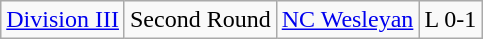<table class="wikitable">
<tr>
<td rowspan="1"><a href='#'>Division III</a></td>
<td>Second Round</td>
<td><a href='#'>NC Wesleyan</a></td>
<td>L 0-1</td>
</tr>
</table>
